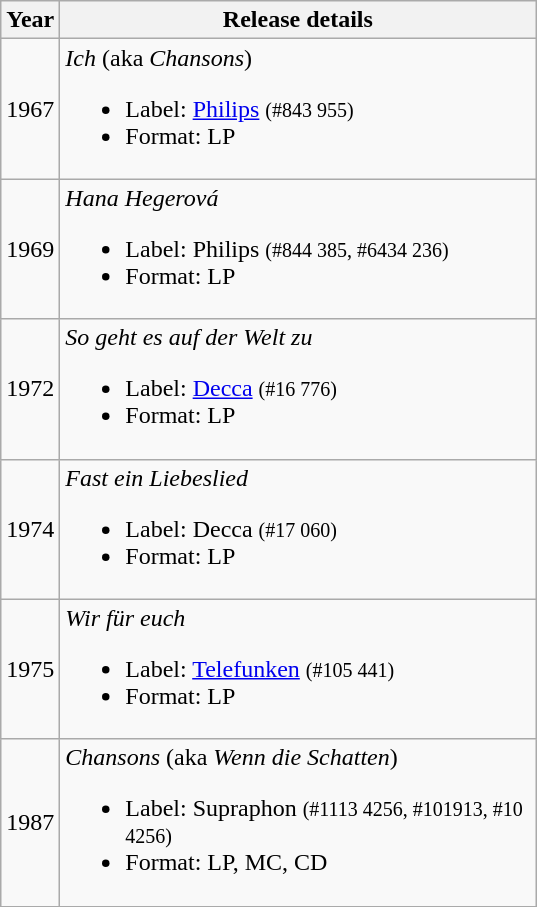<table class="wikitable" style="text-align:center;">
<tr>
<th width="1">Year</th>
<th width="310">Release details</th>
</tr>
<tr>
<td>1967</td>
<td align="left"><em>Ich</em> (aka <em>Chansons</em>)<br><ul><li>Label: <a href='#'>Philips</a> <small>(#843 955)</small></li><li>Format: LP</li></ul></td>
</tr>
<tr>
<td>1969</td>
<td align="left"><em>Hana Hegerová</em><br><ul><li>Label: Philips <small>(#844 385, #6434 236)</small></li><li>Format: LP</li></ul></td>
</tr>
<tr>
<td>1972</td>
<td align="left"><em>So geht es auf der Welt zu</em><br><ul><li>Label: <a href='#'>Decca</a> <small>(#16 776)</small></li><li>Format: LP</li></ul></td>
</tr>
<tr>
<td>1974</td>
<td align="left"><em>Fast ein Liebeslied</em><br><ul><li>Label: Decca <small>(#17 060)</small></li><li>Format: LP</li></ul></td>
</tr>
<tr>
<td>1975</td>
<td align="left"><em>Wir für euch</em><br><ul><li>Label: <a href='#'>Telefunken</a> <small>(#105 441)</small></li><li>Format: LP</li></ul></td>
</tr>
<tr>
<td>1987</td>
<td align="left"><em>Chansons</em> (aka <em>Wenn die Schatten</em>)<br><ul><li>Label: Supraphon <small>(#1113 4256, #101913, #10 4256)</small></li><li>Format: LP, MC, CD</li></ul></td>
</tr>
</table>
